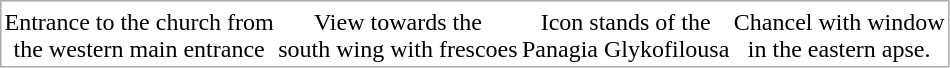<table cellspacing="1" cellpadding="1" style="border: 1px solid #aaaaaa;" class="centered">
<tr>
<td></td>
<td></td>
<td></td>
<td></td>
</tr>
<tr class=>
<td align="center">Entrance to the church from<br>the western main entrance</td>
<td align="center">View towards the<br>south wing with frescoes</td>
<td align="center">Icon stands of the<br>Panagia Glykofilousa</td>
<td align="center">Chancel with window<br>in the eastern apse.</td>
</tr>
</table>
